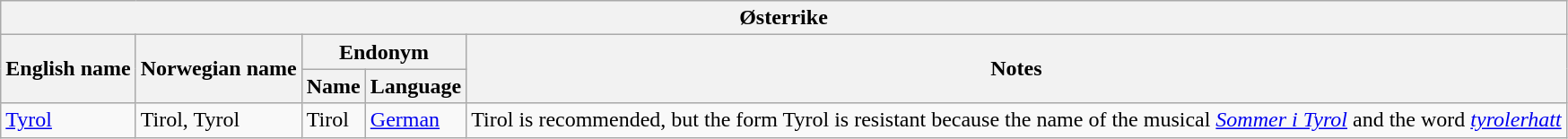<table class="wikitable sortable">
<tr>
<th colspan="5"> Østerrike</th>
</tr>
<tr>
<th rowspan="2">English name</th>
<th rowspan="2">Norwegian name</th>
<th colspan="2">Endonym</th>
<th rowspan="2">Notes</th>
</tr>
<tr>
<th>Name</th>
<th>Language</th>
</tr>
<tr>
<td><a href='#'>Tyrol</a></td>
<td>Tirol, Tyrol</td>
<td>Tirol</td>
<td><a href='#'>German</a></td>
<td>Tirol is recommended, but the form Tyrol is resistant because the name of the musical <em><a href='#'>Sommer i Tyrol</a></em> and the word <em><a href='#'>tyrolerhatt</a></em></td>
</tr>
</table>
